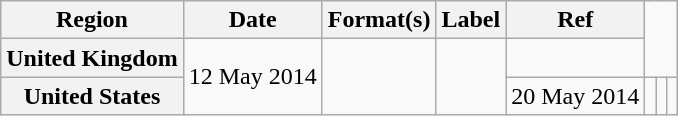<table class="wikitable plainrowheaders">
<tr>
<th scope="col">Region</th>
<th scope="col">Date</th>
<th scope="col">Format(s)</th>
<th scope="col">Label</th>
<th scope="col">Ref</th>
</tr>
<tr>
<th scope="row">United Kingdom</th>
<td rowspan="2">12 May 2014</td>
<td rowspan="7"></td>
<td rowspan="7"></td>
<td></td>
</tr>
<tr>
<th scope="row">United States</th>
<td rowspan="2">20 May 2014</td>
<td rowspan="7"></td>
<td rowspan="7"></td>
<td></td>
</tr>
</table>
